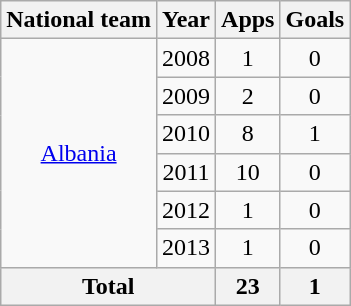<table class=wikitable style="text-align: center;">
<tr>
<th>National team</th>
<th>Year</th>
<th>Apps</th>
<th>Goals</th>
</tr>
<tr>
<td rowspan=6><a href='#'>Albania</a></td>
<td>2008</td>
<td>1</td>
<td>0</td>
</tr>
<tr>
<td>2009</td>
<td>2</td>
<td>0</td>
</tr>
<tr>
<td>2010</td>
<td>8</td>
<td>1</td>
</tr>
<tr>
<td>2011</td>
<td>10</td>
<td>0</td>
</tr>
<tr>
<td>2012</td>
<td>1</td>
<td>0</td>
</tr>
<tr>
<td>2013</td>
<td>1</td>
<td>0</td>
</tr>
<tr>
<th colspan=2>Total</th>
<th>23</th>
<th>1</th>
</tr>
</table>
